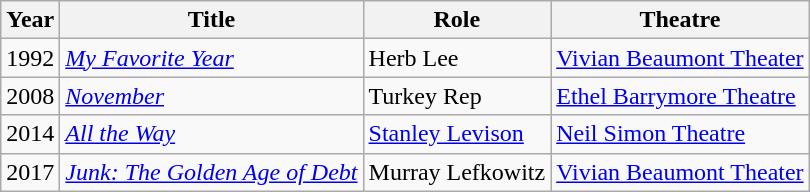<table class="wikitable sortable">
<tr>
<th>Year</th>
<th>Title</th>
<th>Role</th>
<th>Theatre</th>
</tr>
<tr>
<td>1992</td>
<td><em><a href='#'>My Favorite Year</a></em></td>
<td>Herb Lee</td>
<td><a href='#'>Vivian Beaumont Theater</a></td>
</tr>
<tr>
<td>2008</td>
<td><em><a href='#'>November</a></em></td>
<td>Turkey Rep</td>
<td><a href='#'>Ethel Barrymore Theatre</a></td>
</tr>
<tr>
<td>2014</td>
<td><em><a href='#'>All the Way</a></em></td>
<td><a href='#'>Stanley Levison</a></td>
<td><a href='#'>Neil Simon Theatre</a></td>
</tr>
<tr>
<td>2017</td>
<td><em><a href='#'>Junk: The Golden Age of Debt</a></em></td>
<td>Murray Lefkowitz</td>
<td><a href='#'>Vivian Beaumont Theater</a></td>
</tr>
</table>
